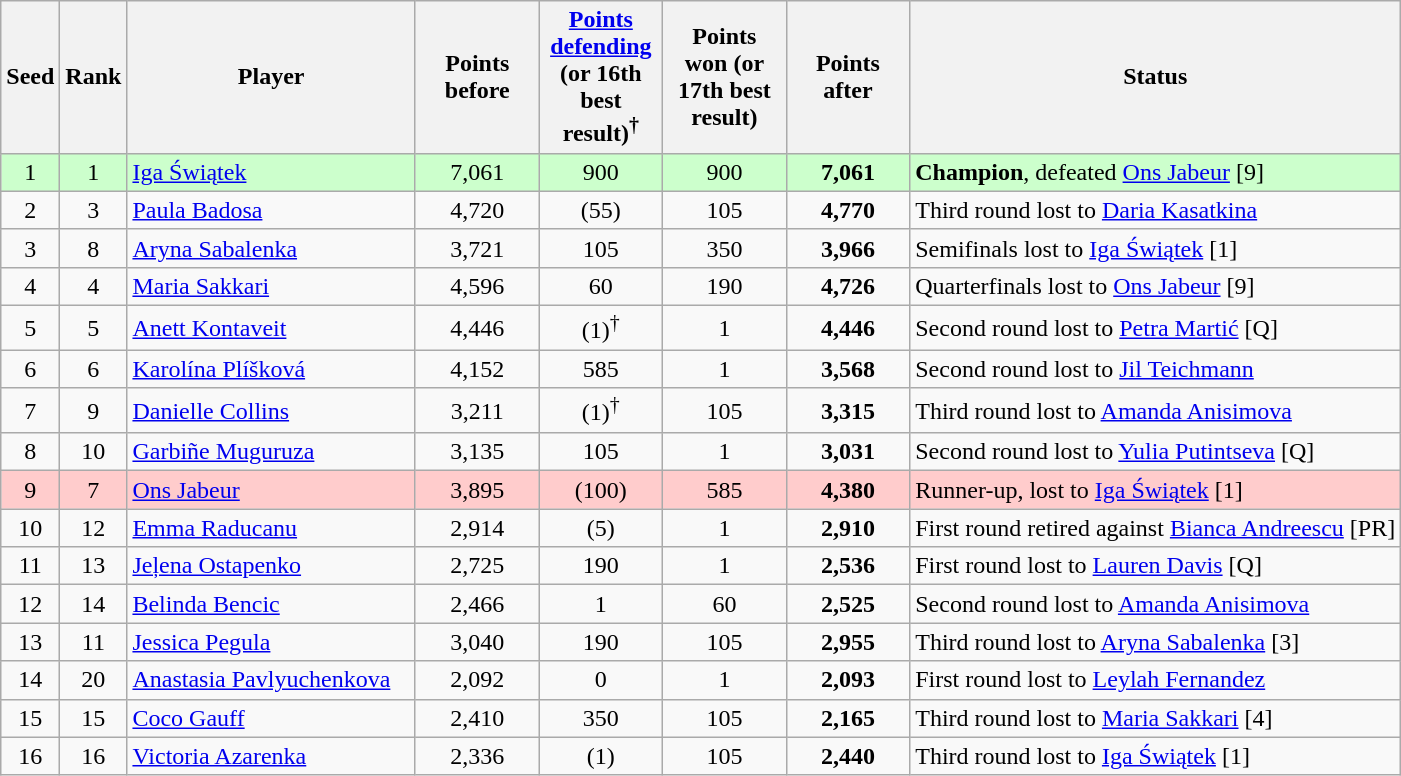<table class="wikitable sortable">
<tr>
<th style="width:30px;">Seed</th>
<th style="width:30px;">Rank</th>
<th style="width:185px;">Player</th>
<th style="width:75px;">Points before</th>
<th style="width:75px;"><a href='#'>Points defending</a> (or 16th best result)<sup>†</sup></th>
<th style="width:75px;">Points won (or 17th best result)</th>
<th style="width:75px;">Points after</th>
<th style="width:320px;">Status</th>
</tr>
<tr style="background-color:#cfc;">
<td style="text-align:center;">1</td>
<td style="text-align:center;">1</td>
<td> <a href='#'>Iga Świątek</a></td>
<td style="text-align:center;">7,061</td>
<td style="text-align:center;">900</td>
<td style="text-align:center;">900</td>
<td style="text-align:center;"><strong>7,061</strong></td>
<td><strong>Champion</strong>, defeated  <a href='#'>Ons Jabeur</a> [9]</td>
</tr>
<tr>
<td style="text-align:center;">2</td>
<td style="text-align:center;">3</td>
<td> <a href='#'>Paula Badosa</a></td>
<td style="text-align:center;">4,720</td>
<td style="text-align:center;">(55)</td>
<td style="text-align:center;">105</td>
<td style="text-align:center;"><strong>4,770</strong></td>
<td>Third round lost to  <a href='#'>Daria Kasatkina</a></td>
</tr>
<tr>
<td style="text-align:center;">3</td>
<td style="text-align:center;">8</td>
<td> <a href='#'>Aryna Sabalenka</a></td>
<td style="text-align:center;">3,721</td>
<td style="text-align:center;">105</td>
<td style="text-align:center;">350</td>
<td style="text-align:center;"><strong>3,966</strong></td>
<td>Semifinals lost to  <a href='#'>Iga Świątek</a> [1]</td>
</tr>
<tr>
<td style="text-align:center;">4</td>
<td style="text-align:center;">4</td>
<td> <a href='#'>Maria Sakkari</a></td>
<td style="text-align:center;">4,596</td>
<td style="text-align:center;">60</td>
<td style="text-align:center;">190</td>
<td style="text-align:center;"><strong>4,726</strong></td>
<td>Quarterfinals lost to  <a href='#'>Ons Jabeur</a> [9]</td>
</tr>
<tr>
<td style="text-align:center;">5</td>
<td style="text-align:center;">5</td>
<td> <a href='#'>Anett Kontaveit</a></td>
<td style="text-align:center;">4,446</td>
<td style="text-align:center;">(1)<sup>†</sup></td>
<td style="text-align:center;">1</td>
<td style="text-align:center;"><strong>4,446</strong></td>
<td>Second round lost to  <a href='#'>Petra Martić</a> [Q]</td>
</tr>
<tr>
<td style="text-align:center;">6</td>
<td style="text-align:center;">6</td>
<td> <a href='#'>Karolína Plíšková</a></td>
<td style="text-align:center;">4,152</td>
<td style="text-align:center;">585</td>
<td style="text-align:center;">1</td>
<td style="text-align:center;"><strong>3,568</strong></td>
<td>Second round lost to  <a href='#'>Jil Teichmann</a></td>
</tr>
<tr>
<td style="text-align:center;">7</td>
<td style="text-align:center;">9</td>
<td> <a href='#'>Danielle Collins</a></td>
<td style="text-align:center;">3,211</td>
<td style="text-align:center;">(1)<sup>†</sup></td>
<td style="text-align:center;">105</td>
<td style="text-align:center;"><strong>3,315</strong></td>
<td>Third round lost to  <a href='#'>Amanda Anisimova</a></td>
</tr>
<tr>
<td style="text-align:center;">8</td>
<td style="text-align:center;">10</td>
<td> <a href='#'>Garbiñe Muguruza</a></td>
<td style="text-align:center;">3,135</td>
<td style="text-align:center;">105</td>
<td style="text-align:center;">1</td>
<td style="text-align:center;"><strong>3,031</strong></td>
<td>Second round lost to  <a href='#'>Yulia Putintseva</a> [Q]</td>
</tr>
<tr style="background-color:#fcc;">
<td style="text-align:center;">9</td>
<td style="text-align:center;">7</td>
<td> <a href='#'>Ons Jabeur</a></td>
<td style="text-align:center;">3,895</td>
<td style="text-align:center;">(100)</td>
<td style="text-align:center;">585</td>
<td style="text-align:center;"><strong>4,380</strong></td>
<td>Runner-up, lost to  <a href='#'>Iga Świątek</a> [1]</td>
</tr>
<tr>
<td style="text-align:center;">10</td>
<td style="text-align:center;">12</td>
<td> <a href='#'>Emma Raducanu</a></td>
<td style="text-align:center;">2,914</td>
<td style="text-align:center;">(5)</td>
<td style="text-align:center;">1</td>
<td style="text-align:center;"><strong>2,910</strong></td>
<td>First round retired against  <a href='#'>Bianca Andreescu</a> [PR]</td>
</tr>
<tr>
<td style="text-align:center;">11</td>
<td style="text-align:center;">13</td>
<td> <a href='#'>Jeļena Ostapenko</a></td>
<td style="text-align:center;">2,725</td>
<td style="text-align:center;">190</td>
<td style="text-align:center;">1</td>
<td style="text-align:center;"><strong>2,536</strong></td>
<td>First round lost to  <a href='#'>Lauren Davis</a> [Q]</td>
</tr>
<tr>
<td style="text-align:center;">12</td>
<td style="text-align:center;">14</td>
<td> <a href='#'>Belinda Bencic</a></td>
<td style="text-align:center;">2,466</td>
<td style="text-align:center;">1</td>
<td style="text-align:center;">60</td>
<td style="text-align:center;"><strong>2,525</strong></td>
<td>Second round lost to  <a href='#'>Amanda Anisimova</a></td>
</tr>
<tr>
<td style="text-align:center;">13</td>
<td style="text-align:center;">11</td>
<td> <a href='#'>Jessica Pegula</a></td>
<td style="text-align:center;">3,040</td>
<td style="text-align:center;">190</td>
<td style="text-align:center;">105</td>
<td style="text-align:center;"><strong>2,955</strong></td>
<td>Third round lost to  <a href='#'>Aryna Sabalenka</a> [3]</td>
</tr>
<tr>
<td style="text-align:center;">14</td>
<td style="text-align:center;">20</td>
<td> <a href='#'>Anastasia Pavlyuchenkova</a></td>
<td style="text-align:center;">2,092</td>
<td style="text-align:center;">0</td>
<td style="text-align:center;">1</td>
<td style="text-align:center;"><strong>2,093</strong></td>
<td>First round lost to  <a href='#'>Leylah Fernandez</a></td>
</tr>
<tr>
<td style="text-align:center;">15</td>
<td style="text-align:center;">15</td>
<td> <a href='#'>Coco Gauff</a></td>
<td style="text-align:center;">2,410</td>
<td style="text-align:center;">350</td>
<td style="text-align:center;">105</td>
<td style="text-align:center;"><strong>2,165</strong></td>
<td>Third round lost to  <a href='#'>Maria Sakkari</a> [4]</td>
</tr>
<tr>
<td style="text-align:center;">16</td>
<td style="text-align:center;">16</td>
<td> <a href='#'>Victoria Azarenka</a></td>
<td style="text-align:center;">2,336</td>
<td style="text-align:center;">(1)</td>
<td style="text-align:center;">105</td>
<td style="text-align:center;"><strong>2,440</strong></td>
<td>Third round lost to  <a href='#'>Iga Świątek</a> [1]</td>
</tr>
</table>
